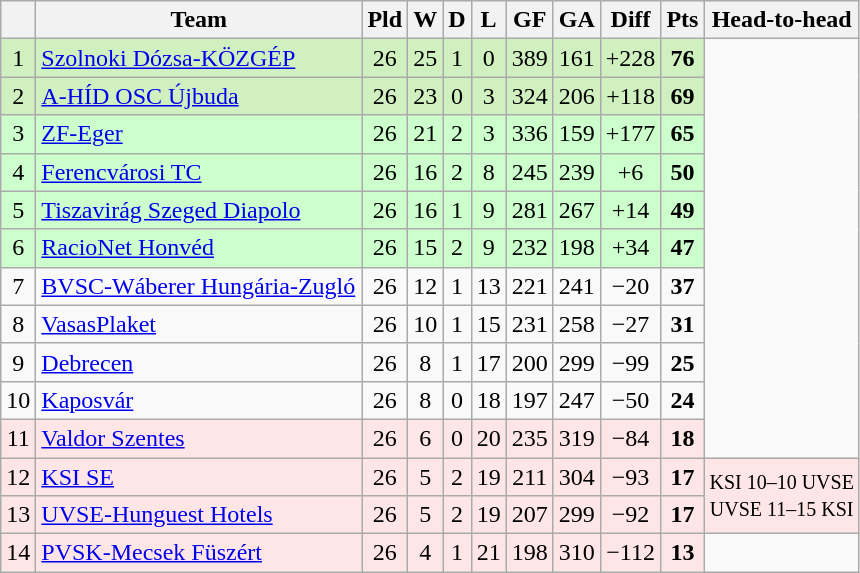<table class="wikitable sortable" style="text-align:center">
<tr>
<th></th>
<th width="210">Team</th>
<th>Pld</th>
<th>W</th>
<th>D</th>
<th>L</th>
<th>GF</th>
<th>GA</th>
<th>Diff</th>
<th>Pts</th>
<th>Head-to-head</th>
</tr>
<tr style="background: #D0F0C0;">
<td>1</td>
<td align=left> <a href='#'>Szolnoki Dózsa-KÖZGÉP</a></td>
<td>26</td>
<td>25</td>
<td>1</td>
<td>0</td>
<td>389</td>
<td>161</td>
<td>+228</td>
<td><strong>76</strong></td>
</tr>
<tr style="background: #D0F0C0;">
<td>2</td>
<td align=left> <a href='#'>A-HÍD OSC Újbuda</a></td>
<td>26</td>
<td>23</td>
<td>0</td>
<td>3</td>
<td>324</td>
<td>206</td>
<td>+118</td>
<td><strong>69</strong></td>
</tr>
<tr style="background: #CCFFCC;">
<td>3</td>
<td align=left> <a href='#'>ZF-Eger</a></td>
<td>26</td>
<td>21</td>
<td>2</td>
<td>3</td>
<td>336</td>
<td>159</td>
<td>+177</td>
<td><strong>65</strong></td>
</tr>
<tr style="background: #CCFFCC;">
<td>4</td>
<td align=left> <a href='#'>Ferencvárosi TC</a></td>
<td>26</td>
<td>16</td>
<td>2</td>
<td>8</td>
<td>245</td>
<td>239</td>
<td>+6</td>
<td><strong>50</strong></td>
</tr>
<tr style="background: #CCFFCC;">
<td>5</td>
<td align=left> <a href='#'>Tiszavirág Szeged Diapolo</a></td>
<td>26</td>
<td>16</td>
<td>1</td>
<td>9</td>
<td>281</td>
<td>267</td>
<td>+14</td>
<td><strong>49</strong></td>
</tr>
<tr style="background: #CCFFCC;">
<td>6</td>
<td align=left> <a href='#'>RacioNet Honvéd</a></td>
<td>26</td>
<td>15</td>
<td>2</td>
<td>9</td>
<td>232</td>
<td>198</td>
<td>+34</td>
<td><strong>47</strong></td>
</tr>
<tr>
<td>7</td>
<td align=left> <a href='#'>BVSC-Wáberer Hungária-Zugló</a></td>
<td>26</td>
<td>12</td>
<td>1</td>
<td>13</td>
<td>221</td>
<td>241</td>
<td>−20</td>
<td><strong>37</strong></td>
</tr>
<tr>
<td>8</td>
<td align=left> <a href='#'>VasasPlaket</a></td>
<td>26</td>
<td>10</td>
<td>1</td>
<td>15</td>
<td>231</td>
<td>258</td>
<td>−27</td>
<td><strong>31</strong></td>
</tr>
<tr>
<td>9</td>
<td align=left> <a href='#'>Debrecen</a></td>
<td>26</td>
<td>8</td>
<td>1</td>
<td>17</td>
<td>200</td>
<td>299</td>
<td>−99</td>
<td><strong>25</strong></td>
</tr>
<tr>
<td>10</td>
<td align=left> <a href='#'>Kaposvár</a></td>
<td>26</td>
<td>8</td>
<td>0</td>
<td>18</td>
<td>197</td>
<td>247</td>
<td>−50</td>
<td><strong>24</strong></td>
</tr>
<tr style="background: #FFE6E6;">
<td>11</td>
<td align=left> <a href='#'>Valdor Szentes</a></td>
<td>26</td>
<td>6</td>
<td>0</td>
<td>20</td>
<td>235</td>
<td>319</td>
<td>−84</td>
<td><strong>18</strong></td>
</tr>
<tr style="background: #FFE6E6;">
<td>12</td>
<td align=left> <a href='#'>KSI SE</a></td>
<td>26</td>
<td>5</td>
<td>2</td>
<td>19</td>
<td>211</td>
<td>304</td>
<td>−93</td>
<td><strong>17</strong></td>
<td rowspan=2><small>KSI 10–10 UVSE<br>UVSE 11–15 KSI</small></td>
</tr>
<tr style="background: #FFE6E6;">
<td>13</td>
<td align=left> <a href='#'>UVSE-Hunguest Hotels</a></td>
<td>26</td>
<td>5</td>
<td>2</td>
<td>19</td>
<td>207</td>
<td>299</td>
<td>−92</td>
<td><strong>17</strong></td>
</tr>
<tr style="background: #FFE6E6;">
<td>14</td>
<td align=left> <a href='#'>PVSK-Mecsek Füszért</a></td>
<td>26</td>
<td>4</td>
<td>1</td>
<td>21</td>
<td>198</td>
<td>310</td>
<td>−112</td>
<td><strong>13</strong></td>
</tr>
</table>
